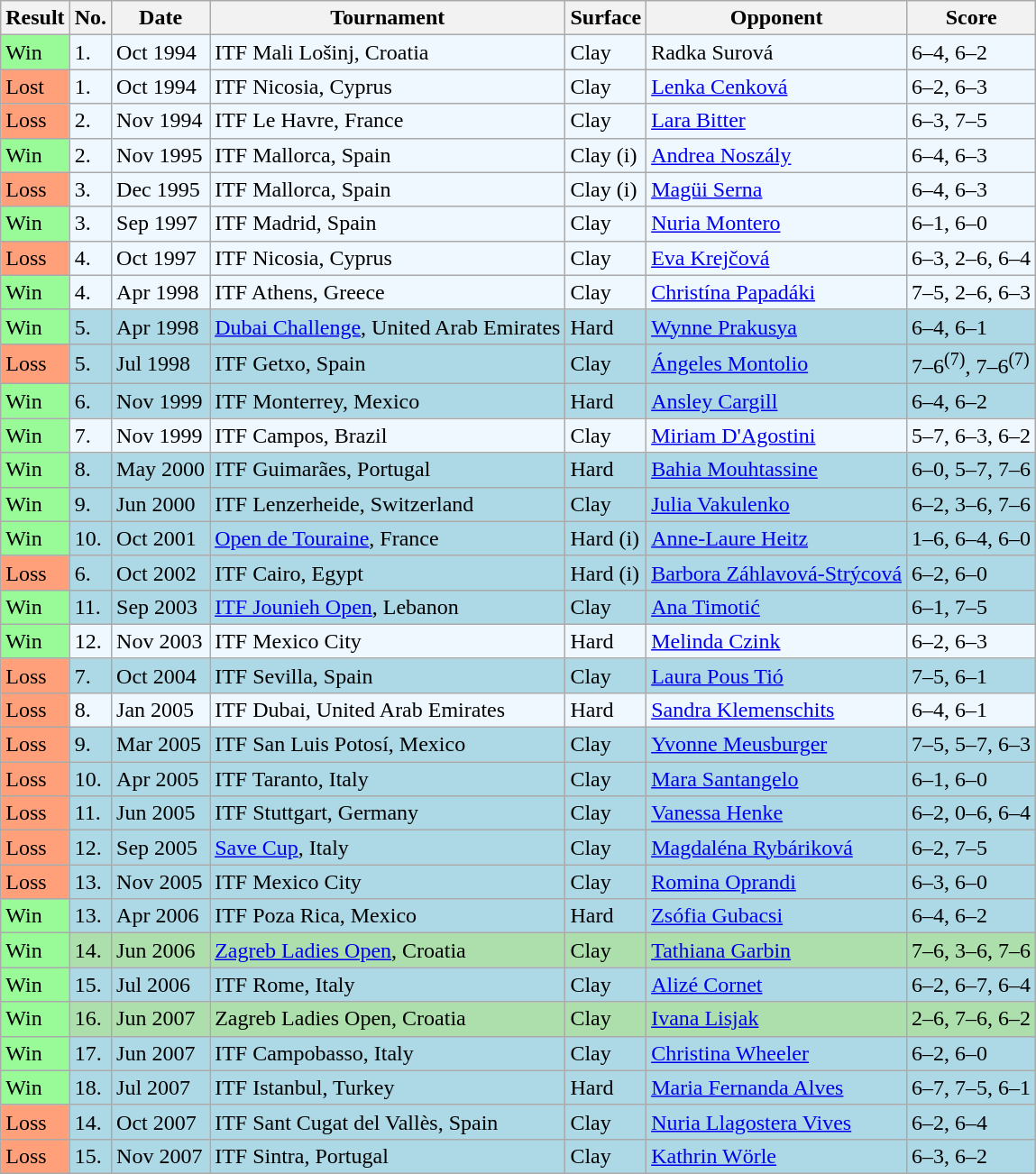<table class="sortable wikitable">
<tr>
<th>Result</th>
<th>No.</th>
<th>Date</th>
<th>Tournament</th>
<th>Surface</th>
<th>Opponent</th>
<th class="unsortable">Score</th>
</tr>
<tr bgcolor="#f0f8ff">
<td style="background:#98fb98;">Win</td>
<td>1.</td>
<td>Oct 1994</td>
<td>ITF Mali Lošinj, Croatia</td>
<td>Clay</td>
<td> Radka Surová</td>
<td>6–4, 6–2</td>
</tr>
<tr bgcolor="#f0f8ff">
<td style="background:#ffa07a;">Lost</td>
<td>1.</td>
<td>Oct 1994</td>
<td>ITF Nicosia, Cyprus</td>
<td>Clay</td>
<td> <a href='#'>Lenka Cenková</a></td>
<td>6–2, 6–3</td>
</tr>
<tr bgcolor="#f0f8ff">
<td style="background:#ffa07a;">Loss</td>
<td>2.</td>
<td>Nov 1994</td>
<td>ITF Le Havre, France</td>
<td>Clay</td>
<td> <a href='#'>Lara Bitter</a></td>
<td>6–3, 7–5</td>
</tr>
<tr bgcolor="#f0f8ff">
<td style="background:#98fb98;">Win</td>
<td>2.</td>
<td>Nov 1995</td>
<td>ITF Mallorca, Spain</td>
<td>Clay (i)</td>
<td> <a href='#'>Andrea Noszály</a></td>
<td>6–4, 6–3</td>
</tr>
<tr bgcolor="#f0f8ff">
<td style="background:#ffa07a;">Loss</td>
<td>3.</td>
<td>Dec 1995</td>
<td>ITF Mallorca, Spain</td>
<td>Clay (i)</td>
<td> <a href='#'>Magüi Serna</a></td>
<td>6–4, 6–3</td>
</tr>
<tr bgcolor="#f0f8ff">
<td style="background:#98fb98;">Win</td>
<td>3.</td>
<td>Sep 1997</td>
<td>ITF Madrid, Spain</td>
<td>Clay</td>
<td> <a href='#'>Nuria Montero</a></td>
<td>6–1, 6–0</td>
</tr>
<tr bgcolor="#f0f8ff">
<td style="background:#ffa07a;">Loss</td>
<td>4.</td>
<td>Oct 1997</td>
<td>ITF Nicosia, Cyprus</td>
<td>Clay</td>
<td> <a href='#'>Eva Krejčová</a></td>
<td>6–3, 2–6, 6–4</td>
</tr>
<tr bgcolor="#f0f8ff">
<td style="background:#98fb98;">Win</td>
<td>4.</td>
<td>Apr 1998</td>
<td>ITF Athens, Greece</td>
<td>Clay</td>
<td> <a href='#'>Christína Papadáki</a></td>
<td>7–5, 2–6, 6–3</td>
</tr>
<tr style="background:lightblue;">
<td style="background:#98fb98;">Win</td>
<td>5.</td>
<td>Apr 1998</td>
<td><a href='#'>Dubai Challenge</a>, United Arab Emirates</td>
<td>Hard</td>
<td> <a href='#'>Wynne Prakusya</a></td>
<td>6–4, 6–1</td>
</tr>
<tr style="background:lightblue;">
<td style="background:#ffa07a;">Loss</td>
<td>5.</td>
<td>Jul 1998</td>
<td>ITF Getxo, Spain</td>
<td>Clay</td>
<td> <a href='#'>Ángeles Montolio</a></td>
<td>7–6<sup>(7)</sup>, 7–6<sup>(7)</sup></td>
</tr>
<tr style="background:lightblue;">
<td style="background:#98fb98;">Win</td>
<td>6.</td>
<td>Nov 1999</td>
<td>ITF Monterrey, Mexico</td>
<td>Hard</td>
<td> <a href='#'>Ansley Cargill</a></td>
<td>6–4, 6–2</td>
</tr>
<tr bgcolor="#f0f8ff">
<td style="background:#98fb98;">Win</td>
<td>7.</td>
<td>Nov 1999</td>
<td>ITF Campos, Brazil</td>
<td>Clay</td>
<td> <a href='#'>Miriam D'Agostini</a></td>
<td>5–7, 6–3, 6–2</td>
</tr>
<tr style="background:lightblue;">
<td style="background:#98fb98;">Win</td>
<td>8.</td>
<td>May 2000</td>
<td>ITF Guimarães, Portugal</td>
<td>Hard</td>
<td> <a href='#'>Bahia Mouhtassine</a></td>
<td>6–0, 5–7, 7–6</td>
</tr>
<tr style="background:lightblue;">
<td style="background:#98fb98;">Win</td>
<td>9.</td>
<td>Jun 2000</td>
<td>ITF Lenzerheide, Switzerland</td>
<td>Clay</td>
<td> <a href='#'>Julia Vakulenko</a></td>
<td>6–2, 3–6, 7–6</td>
</tr>
<tr style="background:lightblue;">
<td style="background:#98fb98;">Win</td>
<td>10.</td>
<td>Oct 2001</td>
<td><a href='#'>Open de Touraine</a>, France</td>
<td>Hard (i)</td>
<td> <a href='#'>Anne-Laure Heitz</a></td>
<td>1–6, 6–4, 6–0</td>
</tr>
<tr style="background:lightblue;">
<td style="background:#ffa07a;">Loss</td>
<td>6.</td>
<td>Oct 2002</td>
<td>ITF Cairo, Egypt</td>
<td>Hard (i)</td>
<td> <a href='#'>Barbora Záhlavová-Strýcová</a></td>
<td>6–2, 6–0</td>
</tr>
<tr style="background:lightblue;">
<td style="background:#98fb98;">Win</td>
<td>11.</td>
<td>Sep 2003</td>
<td><a href='#'>ITF Jounieh Open</a>, Lebanon</td>
<td>Clay</td>
<td> <a href='#'>Ana Timotić</a></td>
<td>6–1, 7–5</td>
</tr>
<tr bgcolor="#f0f8ff">
<td style="background:#98fb98;">Win</td>
<td>12.</td>
<td>Nov 2003</td>
<td>ITF Mexico City</td>
<td>Hard</td>
<td> <a href='#'>Melinda Czink</a></td>
<td>6–2, 6–3</td>
</tr>
<tr style="background:lightblue;">
<td style="background:#ffa07a;">Loss</td>
<td>7.</td>
<td>Oct 2004</td>
<td>ITF Sevilla, Spain</td>
<td>Clay</td>
<td> <a href='#'>Laura Pous Tió</a></td>
<td>7–5, 6–1</td>
</tr>
<tr bgcolor="#f0f8ff">
<td style="background:#ffa07a;">Loss</td>
<td>8.</td>
<td>Jan 2005</td>
<td>ITF Dubai, United Arab Emirates</td>
<td>Hard</td>
<td> <a href='#'>Sandra Klemenschits</a></td>
<td>6–4, 6–1</td>
</tr>
<tr style="background:lightblue;">
<td style="background:#ffa07a;">Loss</td>
<td>9.</td>
<td>Mar 2005</td>
<td>ITF San Luis Potosí, Mexico</td>
<td>Clay</td>
<td> <a href='#'>Yvonne Meusburger</a></td>
<td>7–5, 5–7, 6–3</td>
</tr>
<tr style="background:lightblue;">
<td style="background:#ffa07a;">Loss</td>
<td>10.</td>
<td>Apr 2005</td>
<td>ITF Taranto, Italy</td>
<td>Clay</td>
<td> <a href='#'>Mara Santangelo</a></td>
<td>6–1, 6–0</td>
</tr>
<tr style="background:lightblue;">
<td style="background:#ffa07a;">Loss</td>
<td>11.</td>
<td>Jun 2005</td>
<td>ITF Stuttgart, Germany</td>
<td>Clay</td>
<td> <a href='#'>Vanessa Henke</a></td>
<td>6–2, 0–6, 6–4</td>
</tr>
<tr style="background:lightblue;">
<td style="background:#ffa07a;">Loss</td>
<td>12.</td>
<td>Sep 2005</td>
<td><a href='#'>Save Cup</a>, Italy</td>
<td>Clay</td>
<td> <a href='#'>Magdaléna Rybáriková</a></td>
<td>6–2, 7–5</td>
</tr>
<tr style="background:lightblue;">
<td style="background:#ffa07a;">Loss</td>
<td>13.</td>
<td>Nov 2005</td>
<td>ITF Mexico City</td>
<td>Clay</td>
<td> <a href='#'>Romina Oprandi</a></td>
<td>6–3, 6–0</td>
</tr>
<tr style="background:lightblue;">
<td style="background:#98fb98;">Win</td>
<td>13.</td>
<td>Apr 2006</td>
<td>ITF Poza Rica, Mexico</td>
<td>Hard</td>
<td> <a href='#'>Zsófia Gubacsi</a></td>
<td>6–4, 6–2</td>
</tr>
<tr style="background:#addfad;">
<td style="background:#98fb98;">Win</td>
<td>14.</td>
<td>Jun 2006</td>
<td><a href='#'>Zagreb Ladies Open</a>, Croatia</td>
<td>Clay</td>
<td> <a href='#'>Tathiana Garbin</a></td>
<td>7–6, 3–6, 7–6</td>
</tr>
<tr style="background:lightblue;">
<td style="background:#98fb98;">Win</td>
<td>15.</td>
<td>Jul 2006</td>
<td>ITF Rome, Italy</td>
<td>Clay</td>
<td> <a href='#'>Alizé Cornet</a></td>
<td>6–2, 6–7, 6–4</td>
</tr>
<tr style="background:#addfad;">
<td style="background:#98fb98;">Win</td>
<td>16.</td>
<td>Jun 2007</td>
<td>Zagreb Ladies Open, Croatia</td>
<td>Clay</td>
<td> <a href='#'>Ivana Lisjak</a></td>
<td>2–6, 7–6, 6–2</td>
</tr>
<tr style="background:lightblue;">
<td style="background:#98fb98;">Win</td>
<td>17.</td>
<td>Jun 2007</td>
<td>ITF Campobasso, Italy</td>
<td>Clay</td>
<td> <a href='#'>Christina Wheeler</a></td>
<td>6–2, 6–0</td>
</tr>
<tr style="background:lightblue;">
<td style="background:#98fb98;">Win</td>
<td>18.</td>
<td>Jul 2007</td>
<td>ITF Istanbul, Turkey</td>
<td>Hard</td>
<td> <a href='#'>Maria Fernanda Alves</a></td>
<td>6–7, 7–5, 6–1</td>
</tr>
<tr style="background:lightblue;">
<td style="background:#ffa07a;">Loss</td>
<td>14.</td>
<td>Oct 2007</td>
<td>ITF Sant Cugat del Vallès, Spain</td>
<td>Clay</td>
<td> <a href='#'>Nuria Llagostera Vives</a></td>
<td>6–2, 6–4</td>
</tr>
<tr style="background:lightblue;">
<td style="background:#ffa07a;">Loss</td>
<td>15.</td>
<td>Nov 2007</td>
<td>ITF Sintra, Portugal</td>
<td>Clay</td>
<td> <a href='#'>Kathrin Wörle</a></td>
<td>6–3, 6–2</td>
</tr>
</table>
